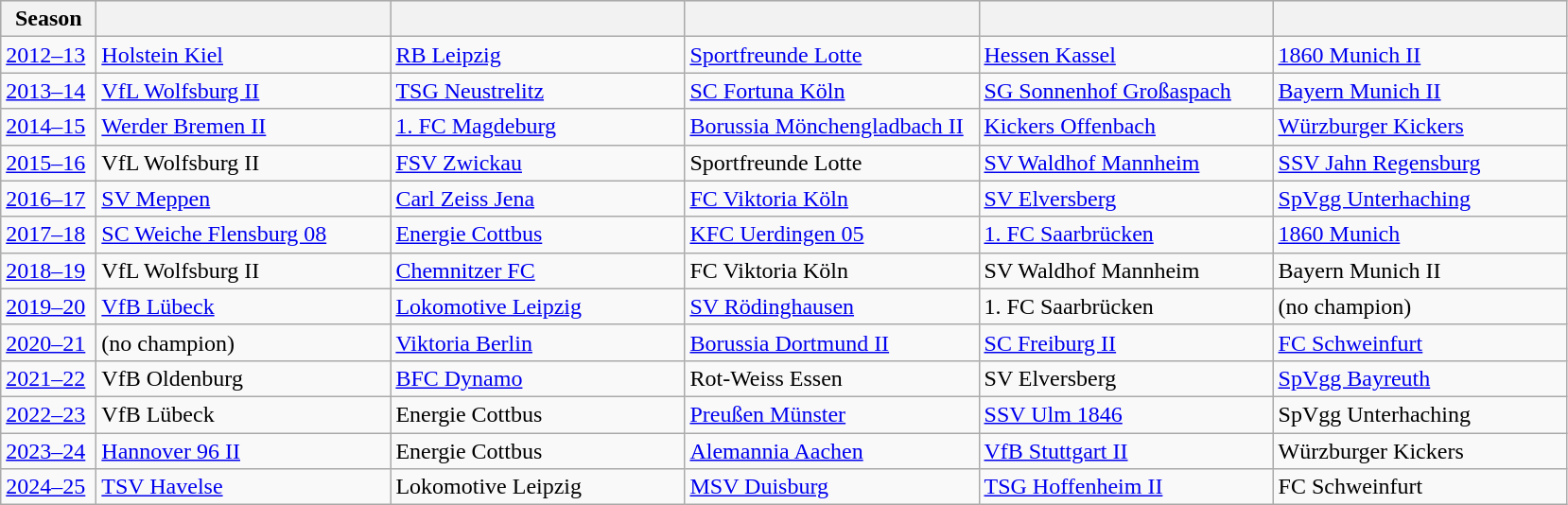<table class="wikitable">
<tr align="center" bgcolor="#dfdfdf">
<th width="60">Season</th>
<th width="200"></th>
<th width="200"></th>
<th width="200"></th>
<th width="200"></th>
<th width="200"></th>
</tr>
<tr>
<td><a href='#'>2012–13</a></td>
<td><a href='#'>Holstein Kiel</a></td>
<td><a href='#'>RB Leipzig</a></td>
<td><a href='#'>Sportfreunde Lotte</a></td>
<td><a href='#'>Hessen Kassel</a></td>
<td><a href='#'>1860 Munich II</a></td>
</tr>
<tr>
<td><a href='#'>2013–14</a></td>
<td><a href='#'>VfL Wolfsburg II</a></td>
<td><a href='#'>TSG Neustrelitz</a></td>
<td><a href='#'>SC Fortuna Köln</a></td>
<td><a href='#'>SG Sonnenhof Großaspach</a></td>
<td><a href='#'>Bayern Munich II</a></td>
</tr>
<tr>
<td><a href='#'>2014–15</a></td>
<td><a href='#'>Werder Bremen II</a></td>
<td><a href='#'>1. FC Magdeburg</a></td>
<td><a href='#'>Borussia Mönchengladbach II</a></td>
<td><a href='#'>Kickers Offenbach</a></td>
<td><a href='#'>Würzburger Kickers</a></td>
</tr>
<tr>
<td><a href='#'>2015–16</a></td>
<td>VfL Wolfsburg II</td>
<td><a href='#'>FSV Zwickau</a></td>
<td>Sportfreunde Lotte</td>
<td><a href='#'>SV Waldhof Mannheim</a></td>
<td><a href='#'>SSV Jahn Regensburg</a></td>
</tr>
<tr>
<td><a href='#'>2016–17</a></td>
<td><a href='#'>SV Meppen</a></td>
<td><a href='#'>Carl Zeiss Jena</a></td>
<td><a href='#'>FC Viktoria Köln</a></td>
<td><a href='#'>SV Elversberg</a></td>
<td><a href='#'>SpVgg Unterhaching</a></td>
</tr>
<tr>
<td><a href='#'>2017–18</a></td>
<td><a href='#'>SC Weiche Flensburg 08</a></td>
<td><a href='#'>Energie Cottbus</a></td>
<td><a href='#'>KFC Uerdingen 05</a></td>
<td><a href='#'>1. FC Saarbrücken</a></td>
<td><a href='#'>1860 Munich</a></td>
</tr>
<tr>
<td><a href='#'>2018–19</a></td>
<td>VfL Wolfsburg II</td>
<td><a href='#'>Chemnitzer FC</a></td>
<td>FC Viktoria Köln</td>
<td>SV Waldhof Mannheim</td>
<td>Bayern Munich II</td>
</tr>
<tr>
<td><a href='#'>2019–20</a></td>
<td><a href='#'>VfB Lübeck</a></td>
<td><a href='#'>Lokomotive Leipzig</a></td>
<td><a href='#'>SV Rödinghausen</a></td>
<td>1. FC Saarbrücken</td>
<td>(no champion)</td>
</tr>
<tr>
<td><a href='#'>2020–21</a></td>
<td>(no champion)</td>
<td><a href='#'>Viktoria Berlin</a></td>
<td><a href='#'>Borussia Dortmund II</a></td>
<td><a href='#'>SC Freiburg II</a></td>
<td><a href='#'>FC Schweinfurt</a></td>
</tr>
<tr>
<td><a href='#'>2021–22</a></td>
<td>VfB Oldenburg</td>
<td><a href='#'>BFC Dynamo</a></td>
<td>Rot-Weiss Essen</td>
<td>SV Elversberg</td>
<td><a href='#'>SpVgg Bayreuth</a></td>
</tr>
<tr>
<td><a href='#'>2022–23</a></td>
<td>VfB Lübeck</td>
<td>Energie Cottbus</td>
<td><a href='#'>Preußen Münster</a></td>
<td><a href='#'>SSV Ulm 1846</a></td>
<td>SpVgg Unterhaching</td>
</tr>
<tr>
<td><a href='#'>2023–24</a></td>
<td><a href='#'>Hannover 96 II</a></td>
<td>Energie Cottbus</td>
<td><a href='#'>Alemannia Aachen</a></td>
<td><a href='#'>VfB Stuttgart II</a></td>
<td>Würzburger Kickers</td>
</tr>
<tr>
<td><a href='#'>2024–25</a></td>
<td><a href='#'>TSV Havelse</a></td>
<td>Lokomotive Leipzig</td>
<td><a href='#'>MSV Duisburg</a></td>
<td><a href='#'>TSG Hoffenheim II</a></td>
<td>FC Schweinfurt</td>
</tr>
</table>
